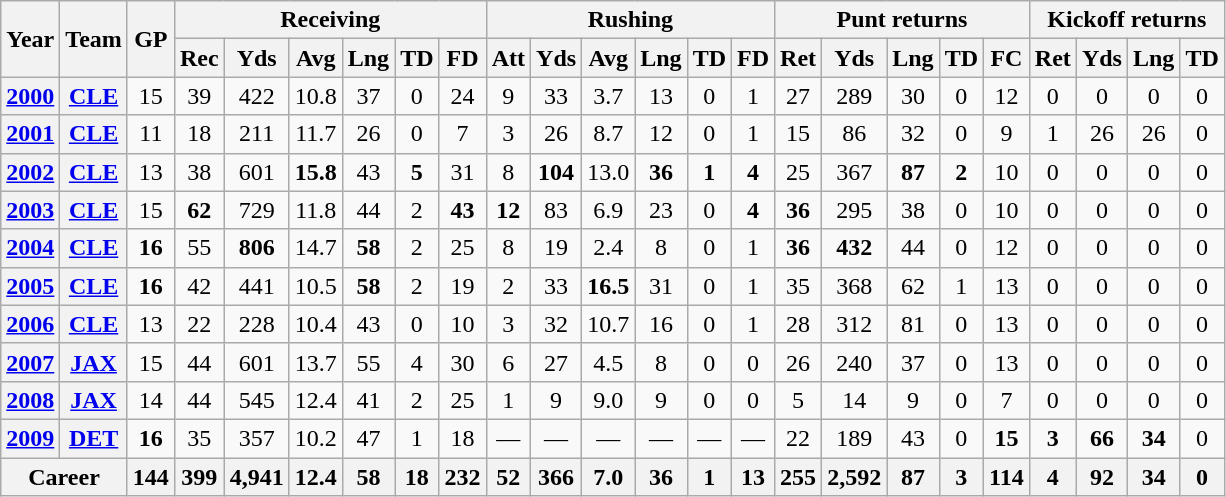<table class="wikitable" style="text-align:center;">
<tr>
<th rowspan="2">Year</th>
<th rowspan="2">Team</th>
<th rowspan="2">GP</th>
<th colspan="6">Receiving</th>
<th colspan="6">Rushing</th>
<th colspan="5">Punt returns</th>
<th colspan="4">Kickoff returns</th>
</tr>
<tr>
<th>Rec</th>
<th>Yds</th>
<th>Avg</th>
<th>Lng</th>
<th>TD</th>
<th>FD</th>
<th>Att</th>
<th>Yds</th>
<th>Avg</th>
<th>Lng</th>
<th>TD</th>
<th>FD</th>
<th>Ret</th>
<th>Yds</th>
<th>Lng</th>
<th>TD</th>
<th>FC</th>
<th>Ret</th>
<th>Yds</th>
<th>Lng</th>
<th>TD</th>
</tr>
<tr>
<th><a href='#'>2000</a></th>
<th><a href='#'>CLE</a></th>
<td>15</td>
<td>39</td>
<td>422</td>
<td>10.8</td>
<td>37</td>
<td>0</td>
<td>24</td>
<td>9</td>
<td>33</td>
<td>3.7</td>
<td>13</td>
<td>0</td>
<td>1</td>
<td>27</td>
<td>289</td>
<td>30</td>
<td>0</td>
<td>12</td>
<td>0</td>
<td>0</td>
<td>0</td>
<td>0</td>
</tr>
<tr>
<th><a href='#'>2001</a></th>
<th><a href='#'>CLE</a></th>
<td>11</td>
<td>18</td>
<td>211</td>
<td>11.7</td>
<td>26</td>
<td>0</td>
<td>7</td>
<td>3</td>
<td>26</td>
<td>8.7</td>
<td>12</td>
<td>0</td>
<td>1</td>
<td>15</td>
<td>86</td>
<td>32</td>
<td>0</td>
<td>9</td>
<td>1</td>
<td>26</td>
<td>26</td>
<td>0</td>
</tr>
<tr>
<th><a href='#'>2002</a></th>
<th><a href='#'>CLE</a></th>
<td>13</td>
<td>38</td>
<td>601</td>
<td><strong>15.8</strong></td>
<td>43</td>
<td><strong>5</strong></td>
<td>31</td>
<td>8</td>
<td><strong>104</strong></td>
<td>13.0</td>
<td><strong>36</strong></td>
<td><strong>1</strong></td>
<td><strong>4</strong></td>
<td>25</td>
<td>367</td>
<td><strong>87</strong></td>
<td><strong>2</strong></td>
<td>10</td>
<td>0</td>
<td>0</td>
<td>0</td>
<td>0</td>
</tr>
<tr>
<th><a href='#'>2003</a></th>
<th><a href='#'>CLE</a></th>
<td>15</td>
<td><strong>62</strong></td>
<td>729</td>
<td>11.8</td>
<td>44</td>
<td>2</td>
<td><strong>43</strong></td>
<td><strong>12</strong></td>
<td>83</td>
<td>6.9</td>
<td>23</td>
<td>0</td>
<td><strong>4</strong></td>
<td><strong>36</strong></td>
<td>295</td>
<td>38</td>
<td>0</td>
<td>10</td>
<td>0</td>
<td>0</td>
<td>0</td>
<td>0</td>
</tr>
<tr>
<th><a href='#'>2004</a></th>
<th><a href='#'>CLE</a></th>
<td><strong>16</strong></td>
<td>55</td>
<td><strong>806</strong></td>
<td>14.7</td>
<td><strong>58</strong></td>
<td>2</td>
<td>25</td>
<td>8</td>
<td>19</td>
<td>2.4</td>
<td>8</td>
<td>0</td>
<td>1</td>
<td><strong>36</strong></td>
<td><strong>432</strong></td>
<td>44</td>
<td>0</td>
<td>12</td>
<td>0</td>
<td>0</td>
<td>0</td>
<td>0</td>
</tr>
<tr>
<th><a href='#'>2005</a></th>
<th><a href='#'>CLE</a></th>
<td><strong>16</strong></td>
<td>42</td>
<td>441</td>
<td>10.5</td>
<td><strong>58</strong></td>
<td>2</td>
<td>19</td>
<td>2</td>
<td>33</td>
<td><strong>16.5</strong></td>
<td>31</td>
<td>0</td>
<td>1</td>
<td>35</td>
<td>368</td>
<td>62</td>
<td>1</td>
<td>13</td>
<td>0</td>
<td>0</td>
<td>0</td>
<td>0</td>
</tr>
<tr>
<th><a href='#'>2006</a></th>
<th><a href='#'>CLE</a></th>
<td>13</td>
<td>22</td>
<td>228</td>
<td>10.4</td>
<td>43</td>
<td>0</td>
<td>10</td>
<td>3</td>
<td>32</td>
<td>10.7</td>
<td>16</td>
<td>0</td>
<td>1</td>
<td>28</td>
<td>312</td>
<td>81</td>
<td>0</td>
<td>13</td>
<td>0</td>
<td>0</td>
<td>0</td>
<td>0</td>
</tr>
<tr>
<th><a href='#'>2007</a></th>
<th><a href='#'>JAX</a></th>
<td>15</td>
<td>44</td>
<td>601</td>
<td>13.7</td>
<td>55</td>
<td>4</td>
<td>30</td>
<td>6</td>
<td>27</td>
<td>4.5</td>
<td>8</td>
<td>0</td>
<td>0</td>
<td>26</td>
<td>240</td>
<td>37</td>
<td>0</td>
<td>13</td>
<td>0</td>
<td>0</td>
<td>0</td>
<td>0</td>
</tr>
<tr>
<th><a href='#'>2008</a></th>
<th><a href='#'>JAX</a></th>
<td>14</td>
<td>44</td>
<td>545</td>
<td>12.4</td>
<td>41</td>
<td>2</td>
<td>25</td>
<td>1</td>
<td>9</td>
<td>9.0</td>
<td>9</td>
<td>0</td>
<td>0</td>
<td>5</td>
<td>14</td>
<td>9</td>
<td>0</td>
<td>7</td>
<td>0</td>
<td>0</td>
<td>0</td>
<td>0</td>
</tr>
<tr>
<th><a href='#'>2009</a></th>
<th><a href='#'>DET</a></th>
<td><strong>16</strong></td>
<td>35</td>
<td>357</td>
<td>10.2</td>
<td>47</td>
<td>1</td>
<td>18</td>
<td>—</td>
<td>—</td>
<td>—</td>
<td>—</td>
<td>—</td>
<td>—</td>
<td>22</td>
<td>189</td>
<td>43</td>
<td>0</td>
<td><strong>15</strong></td>
<td><strong>3</strong></td>
<td><strong>66</strong></td>
<td><strong>34</strong></td>
<td>0</td>
</tr>
<tr>
<th colspan="2">Career</th>
<th>144</th>
<th>399</th>
<th>4,941</th>
<th>12.4</th>
<th>58</th>
<th>18</th>
<th>232</th>
<th>52</th>
<th>366</th>
<th>7.0</th>
<th>36</th>
<th>1</th>
<th>13</th>
<th>255</th>
<th>2,592</th>
<th>87</th>
<th>3</th>
<th>114</th>
<th>4</th>
<th>92</th>
<th>34</th>
<th>0</th>
</tr>
</table>
